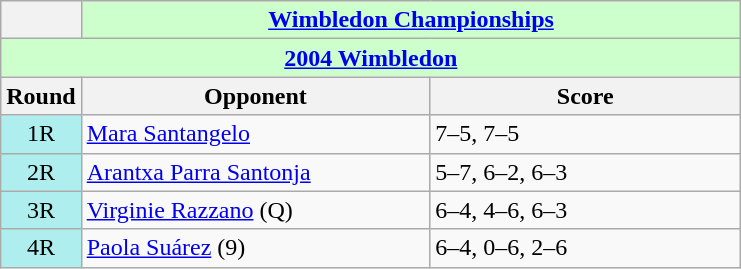<table class="wikitable collapsible collapsed">
<tr>
<th></th>
<th colspan=2 style="background:#cfc;"><a href='#'>Wimbledon Championships</a></th>
</tr>
<tr>
<th colspan=3 style="background:#cfc;"><a href='#'>2004 Wimbledon</a></th>
</tr>
<tr>
<th>Round</th>
<th width=225>Opponent</th>
<th width=200>Score</th>
</tr>
<tr>
<td style="text-align:center; background:#afeeee;">1R</td>
<td> <a href='#'>Mara Santangelo</a></td>
<td>7–5, 7–5</td>
</tr>
<tr>
<td style="text-align:center; background:#afeeee;">2R</td>
<td> <a href='#'>Arantxa Parra Santonja</a></td>
<td>5–7, 6–2, 6–3</td>
</tr>
<tr>
<td style="text-align:center; background:#afeeee;">3R</td>
<td> <a href='#'>Virginie Razzano</a> (Q)</td>
<td>6–4, 4–6, 6–3</td>
</tr>
<tr>
<td style="text-align:center; background:#afeeee;">4R</td>
<td> <a href='#'>Paola Suárez</a> (9)</td>
<td>6–4, 0–6, 2–6</td>
</tr>
</table>
